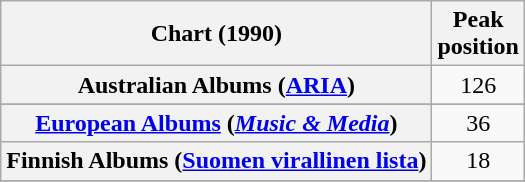<table class="wikitable sortable plainrowheaders" style="text-align:center">
<tr>
<th scope="col">Chart (1990)</th>
<th scope="col">Peak<br>position</th>
</tr>
<tr>
<th scope="row">Australian Albums (<a href='#'>ARIA</a>)</th>
<td>126</td>
</tr>
<tr>
</tr>
<tr>
<th scope="row"><a href='#'>European Albums</a> (<em><a href='#'>Music & Media</a></em>)</th>
<td>36</td>
</tr>
<tr>
<th scope="row">Finnish Albums (<a href='#'>Suomen virallinen lista</a>)</th>
<td>18</td>
</tr>
<tr>
</tr>
<tr>
</tr>
<tr>
</tr>
<tr>
</tr>
<tr>
</tr>
</table>
